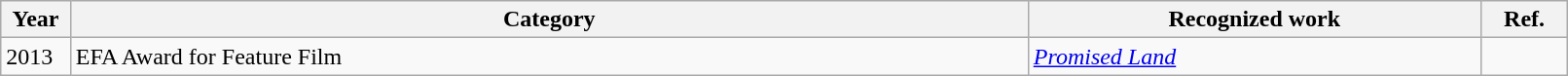<table class="wikitable" style="width:85%;">
<tr>
<th style="width:4%;">Year</th>
<th style="width:55%;">Category</th>
<th style="width:26%;">Recognized work</th>
<th width=5%>Ref.</th>
</tr>
<tr>
<td>2013</td>
<td>EFA Award for Feature Film</td>
<td><em> <a href='#'>Promised Land</a></em></td>
<td align="center"></td>
</tr>
</table>
